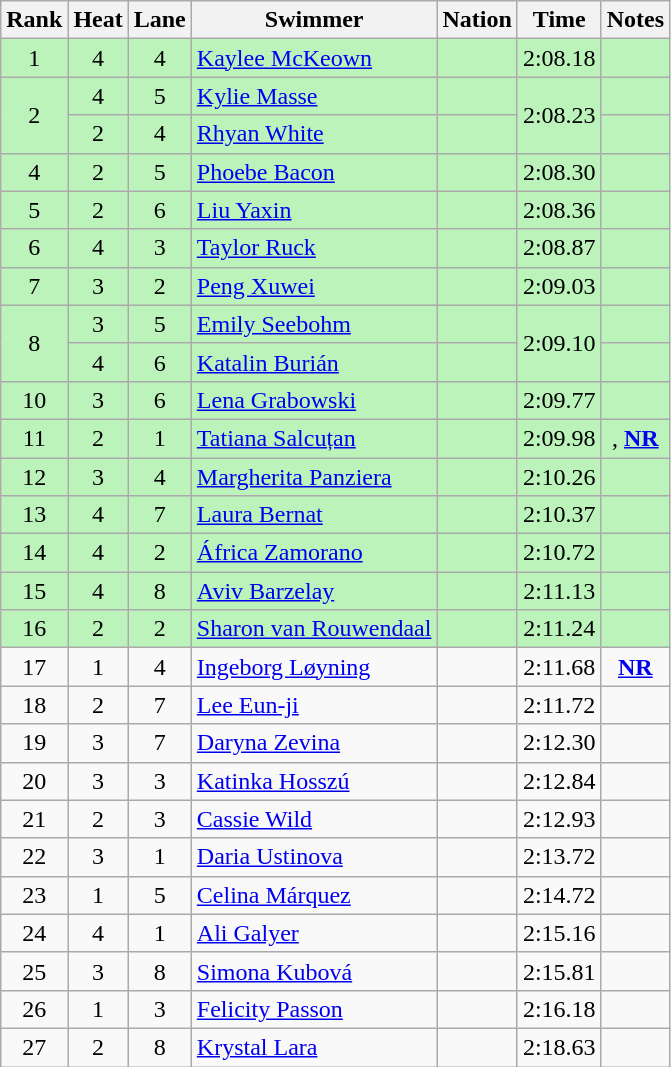<table class="wikitable sortable" style="text-align:center">
<tr>
<th>Rank</th>
<th>Heat</th>
<th>Lane</th>
<th>Swimmer</th>
<th>Nation</th>
<th>Time</th>
<th>Notes</th>
</tr>
<tr bgcolor=bbf3bb>
<td>1</td>
<td>4</td>
<td>4</td>
<td align=left><a href='#'>Kaylee McKeown</a></td>
<td align=left></td>
<td>2:08.18</td>
<td></td>
</tr>
<tr bgcolor=bbf3bb>
<td rowspan=2>2</td>
<td>4</td>
<td>5</td>
<td align=left><a href='#'>Kylie Masse</a></td>
<td align=left></td>
<td rowspan=2>2:08.23</td>
<td></td>
</tr>
<tr bgcolor=bbf3bb>
<td>2</td>
<td>4</td>
<td align=left><a href='#'>Rhyan White</a></td>
<td align=left></td>
<td></td>
</tr>
<tr bgcolor=bbf3bb>
<td>4</td>
<td>2</td>
<td>5</td>
<td align=left><a href='#'>Phoebe Bacon</a></td>
<td align=left></td>
<td>2:08.30</td>
<td></td>
</tr>
<tr bgcolor=bbf3bb>
<td>5</td>
<td>2</td>
<td>6</td>
<td align=left><a href='#'>Liu Yaxin</a></td>
<td align=left></td>
<td>2:08.36</td>
<td></td>
</tr>
<tr bgcolor=bbf3bb>
<td>6</td>
<td>4</td>
<td>3</td>
<td align=left><a href='#'>Taylor Ruck</a></td>
<td align=left></td>
<td>2:08.87</td>
<td></td>
</tr>
<tr bgcolor=bbf3bb>
<td>7</td>
<td>3</td>
<td>2</td>
<td align=left><a href='#'>Peng Xuwei</a></td>
<td align=left></td>
<td>2:09.03</td>
<td></td>
</tr>
<tr bgcolor=bbf3bb>
<td rowspan=2>8</td>
<td>3</td>
<td>5</td>
<td align=left><a href='#'>Emily Seebohm</a></td>
<td align=left></td>
<td rowspan=2>2:09.10</td>
<td></td>
</tr>
<tr bgcolor=bbf3bb>
<td>4</td>
<td>6</td>
<td align=left><a href='#'>Katalin Burián</a></td>
<td align=left></td>
<td></td>
</tr>
<tr bgcolor=bbf3bb>
<td>10</td>
<td>3</td>
<td>6</td>
<td align=left><a href='#'>Lena Grabowski</a></td>
<td align=left></td>
<td>2:09.77</td>
<td></td>
</tr>
<tr bgcolor=bbf3bb>
<td>11</td>
<td>2</td>
<td>1</td>
<td align=left><a href='#'>Tatiana Salcuțan</a></td>
<td align=left></td>
<td>2:09.98</td>
<td>, <strong><a href='#'>NR</a></strong></td>
</tr>
<tr bgcolor=bbf3bb>
<td>12</td>
<td>3</td>
<td>4</td>
<td align=left><a href='#'>Margherita Panziera</a></td>
<td align=left></td>
<td>2:10.26</td>
<td></td>
</tr>
<tr bgcolor=bbf3bb>
<td>13</td>
<td>4</td>
<td>7</td>
<td align=left><a href='#'>Laura Bernat</a></td>
<td align=left></td>
<td>2:10.37</td>
<td></td>
</tr>
<tr bgcolor=bbf3bb>
<td>14</td>
<td>4</td>
<td>2</td>
<td align=left><a href='#'>África Zamorano</a></td>
<td align=left></td>
<td>2:10.72</td>
<td></td>
</tr>
<tr bgcolor=bbf3bb>
<td>15</td>
<td>4</td>
<td>8</td>
<td align=left><a href='#'>Aviv Barzelay</a></td>
<td align=left></td>
<td>2:11.13</td>
<td></td>
</tr>
<tr bgcolor=bbf3bb>
<td>16</td>
<td>2</td>
<td>2</td>
<td align=left><a href='#'>Sharon van Rouwendaal</a></td>
<td align=left></td>
<td>2:11.24</td>
<td></td>
</tr>
<tr>
<td>17</td>
<td>1</td>
<td>4</td>
<td align=left><a href='#'>Ingeborg Løyning</a></td>
<td align=left></td>
<td>2:11.68</td>
<td><strong><a href='#'>NR</a></strong></td>
</tr>
<tr>
<td>18</td>
<td>2</td>
<td>7</td>
<td align=left><a href='#'>Lee Eun-ji</a></td>
<td align=left></td>
<td>2:11.72</td>
<td></td>
</tr>
<tr>
<td>19</td>
<td>3</td>
<td>7</td>
<td align=left><a href='#'>Daryna Zevina</a></td>
<td align=left></td>
<td>2:12.30</td>
<td></td>
</tr>
<tr>
<td>20</td>
<td>3</td>
<td>3</td>
<td align=left><a href='#'>Katinka Hosszú</a></td>
<td align=left></td>
<td>2:12.84</td>
<td></td>
</tr>
<tr>
<td>21</td>
<td>2</td>
<td>3</td>
<td align=left><a href='#'>Cassie Wild</a></td>
<td align=left></td>
<td>2:12.93</td>
<td></td>
</tr>
<tr>
<td>22</td>
<td>3</td>
<td>1</td>
<td align=left><a href='#'>Daria Ustinova</a></td>
<td align=left></td>
<td>2:13.72</td>
<td></td>
</tr>
<tr>
<td>23</td>
<td>1</td>
<td>5</td>
<td align=left><a href='#'>Celina Márquez</a></td>
<td align=left></td>
<td>2:14.72</td>
<td></td>
</tr>
<tr>
<td>24</td>
<td>4</td>
<td>1</td>
<td align=left><a href='#'>Ali Galyer</a></td>
<td align=left></td>
<td>2:15.16</td>
<td></td>
</tr>
<tr>
<td>25</td>
<td>3</td>
<td>8</td>
<td align=left><a href='#'>Simona Kubová</a></td>
<td align=left></td>
<td>2:15.81</td>
<td></td>
</tr>
<tr>
<td>26</td>
<td>1</td>
<td>3</td>
<td align=left><a href='#'>Felicity Passon</a></td>
<td align=left></td>
<td>2:16.18</td>
<td></td>
</tr>
<tr>
<td>27</td>
<td>2</td>
<td>8</td>
<td align=left><a href='#'>Krystal Lara</a></td>
<td align=left></td>
<td>2:18.63</td>
<td></td>
</tr>
</table>
